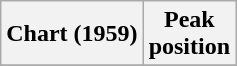<table class="wikitable plainrowheaders">
<tr>
<th>Chart (1959)</th>
<th>Peak<br>position</th>
</tr>
<tr>
</tr>
</table>
